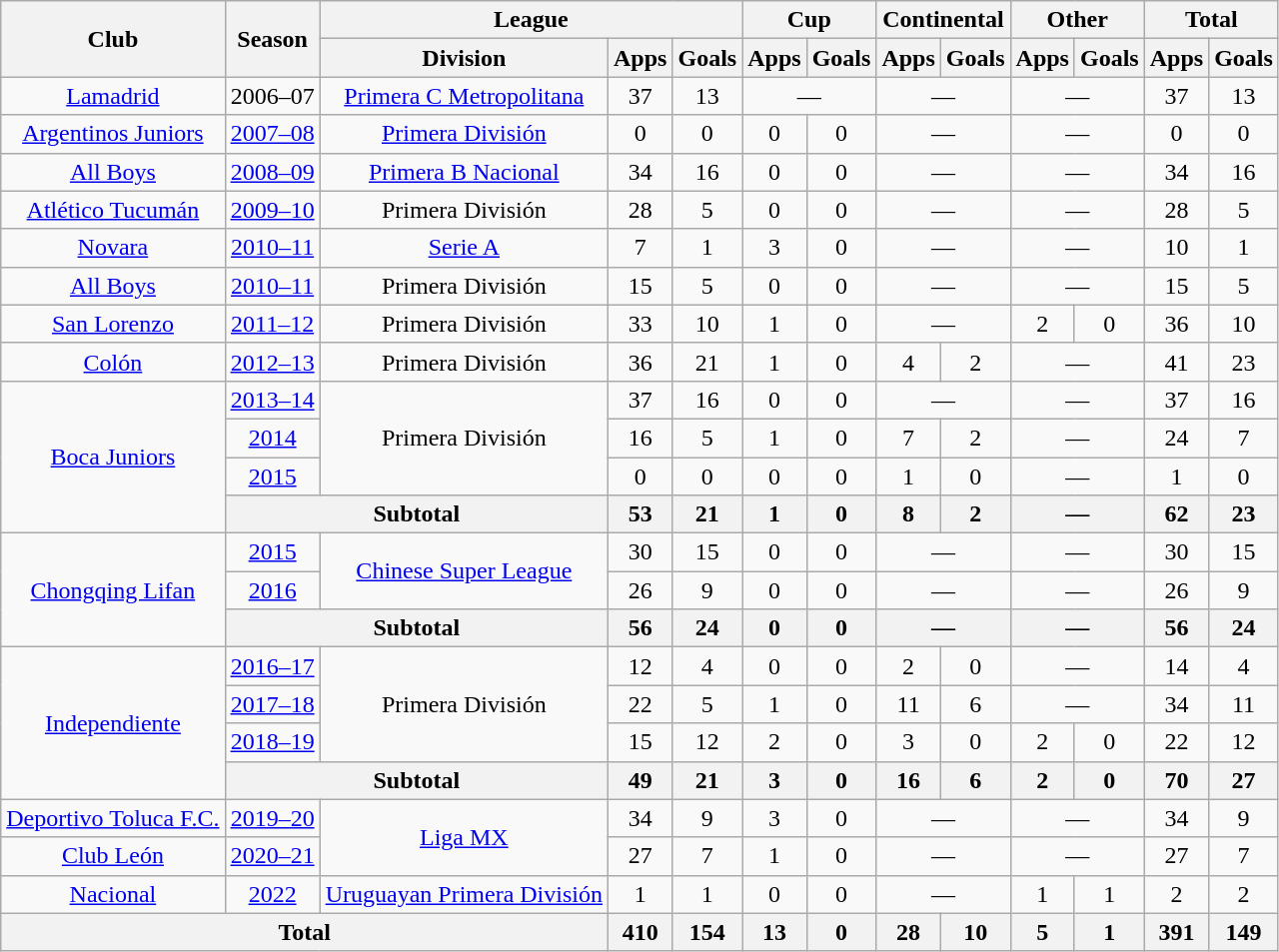<table class="wikitable" style="text-align: center;">
<tr>
<th rowspan="2">Club</th>
<th rowspan="2">Season</th>
<th colspan="3">League</th>
<th colspan="2">Cup</th>
<th colspan="2">Continental</th>
<th colspan="2">Other</th>
<th colspan="2">Total</th>
</tr>
<tr>
<th>Division</th>
<th>Apps</th>
<th>Goals</th>
<th>Apps</th>
<th>Goals</th>
<th>Apps</th>
<th>Goals</th>
<th>Apps</th>
<th>Goals</th>
<th>Apps</th>
<th>Goals</th>
</tr>
<tr>
<td valign="center"><a href='#'>Lamadrid</a></td>
<td>2006–07</td>
<td><a href='#'>Primera C Metropolitana</a></td>
<td>37</td>
<td>13</td>
<td colspan="2">—</td>
<td colspan="2">—</td>
<td colspan="2">—</td>
<td>37</td>
<td>13</td>
</tr>
<tr>
<td valign="center"><a href='#'>Argentinos Juniors</a></td>
<td><a href='#'>2007–08</a></td>
<td><a href='#'>Primera División</a></td>
<td>0</td>
<td>0</td>
<td>0</td>
<td>0</td>
<td colspan="2">—</td>
<td colspan="2">—</td>
<td>0</td>
<td>0</td>
</tr>
<tr>
<td valign="center"><a href='#'>All Boys</a></td>
<td><a href='#'>2008–09</a></td>
<td><a href='#'>Primera B Nacional</a></td>
<td>34</td>
<td>16</td>
<td>0</td>
<td>0</td>
<td colspan="2">—</td>
<td colspan="2">—</td>
<td>34</td>
<td>16</td>
</tr>
<tr>
<td valign="center"><a href='#'>Atlético Tucumán</a></td>
<td><a href='#'>2009–10</a></td>
<td>Primera División</td>
<td>28</td>
<td>5</td>
<td>0</td>
<td>0</td>
<td colspan="2">—</td>
<td colspan="2">—</td>
<td>28</td>
<td>5</td>
</tr>
<tr>
<td valign="center"><a href='#'>Novara</a></td>
<td><a href='#'>2010–11</a></td>
<td><a href='#'>Serie A</a></td>
<td>7</td>
<td>1</td>
<td>3</td>
<td>0</td>
<td colspan="2">—</td>
<td colspan="2">—</td>
<td>10</td>
<td>1</td>
</tr>
<tr>
<td valign="center"><a href='#'>All Boys</a></td>
<td><a href='#'>2010–11</a></td>
<td>Primera División</td>
<td>15</td>
<td>5</td>
<td>0</td>
<td>0</td>
<td colspan="2">—</td>
<td colspan="2">—</td>
<td>15</td>
<td>5</td>
</tr>
<tr>
<td valign="center"><a href='#'>San Lorenzo</a></td>
<td><a href='#'>2011–12</a></td>
<td>Primera División</td>
<td>33</td>
<td>10</td>
<td>1</td>
<td>0</td>
<td colspan="2">—</td>
<td>2</td>
<td>0</td>
<td>36</td>
<td>10</td>
</tr>
<tr>
<td valign="center"><a href='#'>Colón</a></td>
<td><a href='#'>2012–13</a></td>
<td>Primera División</td>
<td>36</td>
<td>21</td>
<td>1</td>
<td>0</td>
<td>4</td>
<td>2</td>
<td colspan="2">—</td>
<td>41</td>
<td>23</td>
</tr>
<tr>
<td rowspan="4" valign="center"><a href='#'>Boca Juniors</a></td>
<td><a href='#'>2013–14</a></td>
<td rowspan="3">Primera División</td>
<td>37</td>
<td>16</td>
<td>0</td>
<td>0</td>
<td colspan="2">—</td>
<td colspan="2">—</td>
<td>37</td>
<td>16</td>
</tr>
<tr>
<td><a href='#'>2014</a></td>
<td>16</td>
<td>5</td>
<td>1</td>
<td>0</td>
<td>7</td>
<td>2</td>
<td colspan="2">—</td>
<td>24</td>
<td>7</td>
</tr>
<tr>
<td><a href='#'>2015</a></td>
<td>0</td>
<td>0</td>
<td>0</td>
<td>0</td>
<td>1</td>
<td>0</td>
<td colspan="2">—</td>
<td>1</td>
<td>0</td>
</tr>
<tr>
<th colspan="2">Subtotal</th>
<th>53</th>
<th>21</th>
<th>1</th>
<th>0</th>
<th>8</th>
<th>2</th>
<th colspan="2">—</th>
<th>62</th>
<th>23</th>
</tr>
<tr>
<td rowspan="3" valign="center"><a href='#'>Chongqing Lifan</a></td>
<td><a href='#'>2015</a></td>
<td rowspan="2"><a href='#'>Chinese Super League</a></td>
<td>30</td>
<td>15</td>
<td>0</td>
<td>0</td>
<td colspan="2">—</td>
<td colspan="2">—</td>
<td>30</td>
<td>15</td>
</tr>
<tr>
<td><a href='#'>2016</a></td>
<td>26</td>
<td>9</td>
<td>0</td>
<td>0</td>
<td colspan="2">—</td>
<td colspan="2">—</td>
<td>26</td>
<td>9</td>
</tr>
<tr>
<th colspan="2">Subtotal</th>
<th>56</th>
<th>24</th>
<th>0</th>
<th>0</th>
<th colspan="2">—</th>
<th colspan="2">—</th>
<th>56</th>
<th>24</th>
</tr>
<tr>
<td rowspan="4" valign="center"><a href='#'>Independiente</a></td>
<td><a href='#'>2016–17</a></td>
<td rowspan="3">Primera División</td>
<td>12</td>
<td>4</td>
<td>0</td>
<td>0</td>
<td>2</td>
<td>0</td>
<td colspan="2">—</td>
<td>14</td>
<td>4</td>
</tr>
<tr>
<td><a href='#'>2017–18</a></td>
<td>22</td>
<td>5</td>
<td>1</td>
<td>0</td>
<td>11</td>
<td>6</td>
<td colspan="2">—</td>
<td>34</td>
<td>11</td>
</tr>
<tr>
<td><a href='#'>2018–19</a></td>
<td>15</td>
<td>12</td>
<td>2</td>
<td>0</td>
<td>3</td>
<td>0</td>
<td>2</td>
<td>0</td>
<td>22</td>
<td>12</td>
</tr>
<tr>
<th colspan="2">Subtotal</th>
<th>49</th>
<th>21</th>
<th>3</th>
<th>0</th>
<th>16</th>
<th>6</th>
<th>2</th>
<th>0</th>
<th>70</th>
<th>27</th>
</tr>
<tr>
<td valign="center"><a href='#'>Deportivo Toluca F.C.</a></td>
<td><a href='#'>2019–20</a></td>
<td rowspan="2"><a href='#'>Liga MX</a></td>
<td>34</td>
<td>9</td>
<td>3</td>
<td>0</td>
<td colspan="2">—</td>
<td colspan="2">—</td>
<td>34</td>
<td>9</td>
</tr>
<tr>
<td valign="center"><a href='#'>Club León</a></td>
<td><a href='#'>2020–21</a></td>
<td>27</td>
<td>7</td>
<td>1</td>
<td>0</td>
<td colspan="2">—</td>
<td colspan="2">—</td>
<td>27</td>
<td>7</td>
</tr>
<tr>
<td valign="center"><a href='#'>Nacional</a></td>
<td><a href='#'>2022</a></td>
<td><a href='#'>Uruguayan Primera División</a></td>
<td>1</td>
<td>1</td>
<td>0</td>
<td>0</td>
<td colspan="2">—</td>
<td>1</td>
<td>1</td>
<td>2</td>
<td>2</td>
</tr>
<tr>
<th colspan="3"><strong>Total</strong></th>
<th>410</th>
<th>154</th>
<th>13</th>
<th>0</th>
<th>28</th>
<th>10</th>
<th>5</th>
<th>1</th>
<th>391</th>
<th>149</th>
</tr>
</table>
